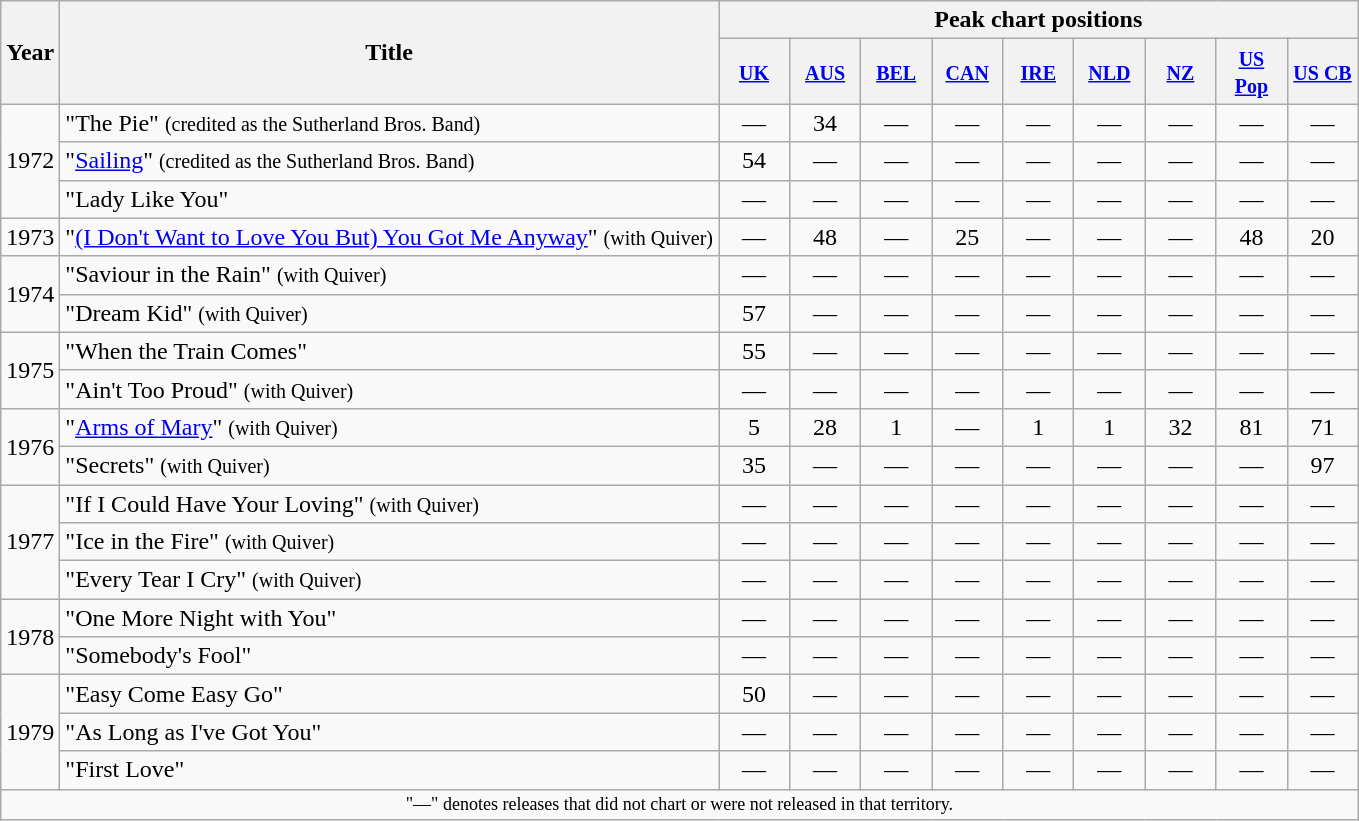<table class="wikitable">
<tr>
<th scope="col" rowspan="2">Year</th>
<th scope="col" rowspan="2">Title</th>
<th scope="col" colspan="9">Peak chart positions</th>
</tr>
<tr>
<th style="width:40px;"><small><a href='#'>UK</a></small><br></th>
<th style="width:40px;"><small><a href='#'>AUS</a></small><br></th>
<th style="width:40px;"><small><a href='#'>BEL</a></small><br></th>
<th style="width:40px;"><small><a href='#'>CAN</a></small><br></th>
<th style="width:40px;"><small><a href='#'>IRE</a></small><br></th>
<th style="width:40px;"><small><a href='#'>NLD</a></small><br></th>
<th style="width:40px;"><small><a href='#'>NZ</a></small><br></th>
<th style="width:40px;"><small><a href='#'>US Pop</a></small><br></th>
<th style="width:40px;"><small><a href='#'>US CB</a></small><br></th>
</tr>
<tr>
<td rowspan="3">1972</td>
<td>"The Pie" <small>(credited as the Sutherland Bros. Band)</small></td>
<td align=center>―</td>
<td align=center>34</td>
<td align=center>―</td>
<td align=center>―</td>
<td align=center>―</td>
<td align=center>―</td>
<td align=center>―</td>
<td align=center>―</td>
<td align=center>―</td>
</tr>
<tr>
<td>"<a href='#'>Sailing</a>" <small>(credited as the Sutherland Bros. Band)</small></td>
<td align=center>54</td>
<td align=center>―</td>
<td align=center>―</td>
<td align=center>―</td>
<td align=center>―</td>
<td align=center>―</td>
<td align=center>―</td>
<td align=center>―</td>
<td align=center>―</td>
</tr>
<tr>
<td>"Lady Like You"</td>
<td align=center>―</td>
<td align=center>―</td>
<td align=center>―</td>
<td align=center>―</td>
<td align=center>―</td>
<td align=center>―</td>
<td align=center>―</td>
<td align=center>―</td>
<td align=center>―</td>
</tr>
<tr>
<td>1973</td>
<td>"<a href='#'>(I Don't Want to Love You But) You Got Me Anyway</a>" <small>(with Quiver)</small></td>
<td align=center>―</td>
<td align=center>48</td>
<td align=center>―</td>
<td align=center>25</td>
<td align=center>―</td>
<td align=center>―</td>
<td align=center>―</td>
<td align=center>48</td>
<td align=center>20</td>
</tr>
<tr>
<td rowspan="2">1974</td>
<td>"Saviour in the Rain" <small>(with Quiver)</small></td>
<td align=center>―</td>
<td align=center>―</td>
<td align=center>―</td>
<td align=center>―</td>
<td align=center>―</td>
<td align=center>―</td>
<td align=center>―</td>
<td align=center>―</td>
<td align=center>―</td>
</tr>
<tr>
<td>"Dream Kid" <small>(with Quiver)</small></td>
<td align=center>57</td>
<td align=center>―</td>
<td align=center>―</td>
<td align=center>―</td>
<td align=center>―</td>
<td align=center>―</td>
<td align=center>―</td>
<td align=center>―</td>
<td align=center>―</td>
</tr>
<tr>
<td rowspan="2">1975</td>
<td>"When the Train Comes"</td>
<td align=center>55</td>
<td align=center>―</td>
<td align=center>―</td>
<td align=center>―</td>
<td align=center>―</td>
<td align=center>―</td>
<td align=center>―</td>
<td align=center>―</td>
<td align=center>―</td>
</tr>
<tr>
<td>"Ain't Too Proud" <small>(with Quiver)</small></td>
<td align=center>―</td>
<td align=center>―</td>
<td align=center>―</td>
<td align=center>―</td>
<td align=center>―</td>
<td align=center>―</td>
<td align=center>―</td>
<td align=center>―</td>
<td align=center>―</td>
</tr>
<tr>
<td rowspan="2">1976</td>
<td>"<a href='#'>Arms of Mary</a>" <small>(with Quiver)</small></td>
<td align=center>5</td>
<td align=center>28</td>
<td align=center>1</td>
<td align=center>―</td>
<td align=center>1</td>
<td align=center>1</td>
<td align=center>32</td>
<td align=center>81</td>
<td align=center>71</td>
</tr>
<tr>
<td>"Secrets" <small>(with Quiver)</small></td>
<td align=center>35</td>
<td align=center>―</td>
<td align=center>―</td>
<td align=center>―</td>
<td align=center>―</td>
<td align=center>―</td>
<td align=center>―</td>
<td align=center>―</td>
<td align=center>97</td>
</tr>
<tr>
<td rowspan="3">1977</td>
<td>"If I Could Have Your Loving" <small>(with Quiver)</small></td>
<td align=center>―</td>
<td align=center>―</td>
<td align=center>―</td>
<td align=center>―</td>
<td align=center>―</td>
<td align=center>―</td>
<td align=center>―</td>
<td align=center>―</td>
<td align=center>―</td>
</tr>
<tr>
<td>"Ice in the Fire" <small>(with Quiver)</small></td>
<td align=center>―</td>
<td align=center>―</td>
<td align=center>―</td>
<td align=center>―</td>
<td align=center>―</td>
<td align=center>―</td>
<td align=center>―</td>
<td align=center>―</td>
<td align=center>―</td>
</tr>
<tr>
<td>"Every Tear I Cry" <small>(with Quiver)</small></td>
<td align=center>―</td>
<td align=center>―</td>
<td align=center>―</td>
<td align=center>―</td>
<td align=center>―</td>
<td align=center>―</td>
<td align=center>―</td>
<td align=center>―</td>
<td align=center>―</td>
</tr>
<tr>
<td rowspan="2">1978</td>
<td>"One More Night with You"</td>
<td align=center>―</td>
<td align=center>―</td>
<td align=center>―</td>
<td align=center>―</td>
<td align=center>―</td>
<td align=center>―</td>
<td align=center>―</td>
<td align=center>―</td>
<td align=center>―</td>
</tr>
<tr>
<td>"Somebody's Fool"</td>
<td align=center>―</td>
<td align=center>―</td>
<td align=center>―</td>
<td align=center>―</td>
<td align=center>―</td>
<td align=center>―</td>
<td align=center>―</td>
<td align=center>―</td>
<td align=center>―</td>
</tr>
<tr>
<td rowspan="3">1979</td>
<td>"Easy Come Easy Go"</td>
<td align=center>50</td>
<td align=center>―</td>
<td align=center>―</td>
<td align=center>―</td>
<td align=center>―</td>
<td align=center>―</td>
<td align=center>―</td>
<td align=center>―</td>
<td align=center>―</td>
</tr>
<tr>
<td>"As Long as I've Got You"</td>
<td align=center>―</td>
<td align=center>―</td>
<td align=center>―</td>
<td align=center>―</td>
<td align=center>―</td>
<td align=center>―</td>
<td align=center>―</td>
<td align=center>―</td>
<td align=center>―</td>
</tr>
<tr>
<td>"First Love"</td>
<td align=center>―</td>
<td align=center>―</td>
<td align=center>―</td>
<td align=center>―</td>
<td align=center>―</td>
<td align=center>―</td>
<td align=center>―</td>
<td align=center>―</td>
<td align=center>―</td>
</tr>
<tr>
<td colspan="11" style="text-align:center; font-size:9pt;">"—" denotes releases that did not chart or were not released in that territory.</td>
</tr>
</table>
